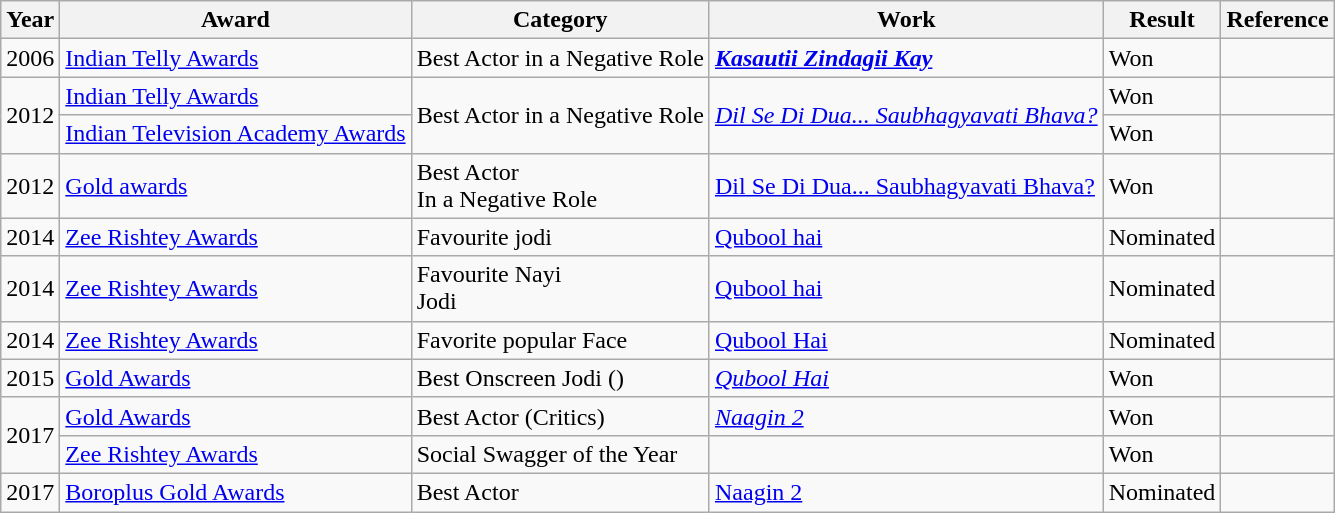<table class="wikitable sortable">
<tr>
<th>Year</th>
<th>Award</th>
<th>Category</th>
<th>Work</th>
<th>Result</th>
<th>Reference</th>
</tr>
<tr>
<td>2006</td>
<td><a href='#'>Indian Telly Awards</a></td>
<td>Best Actor in a Negative Role</td>
<td><em><a href='#'><strong>Kasautii Zindagii Kay</strong></a></em></td>
<td>Won</td>
<td style="text-align:center;"></td>
</tr>
<tr>
<td rowspan="2">2012</td>
<td><a href='#'>Indian Telly Awards</a></td>
<td rowspan="2">Best Actor in a Negative Role</td>
<td rowspan="2"><em><a href='#'>Dil Se Di Dua... Saubhagyavati Bhava?</a></em></td>
<td>Won</td>
<td></td>
</tr>
<tr>
<td><a href='#'>Indian Television Academy Awards</a></td>
<td>Won</td>
<td style="text-align:center;"></td>
</tr>
<tr>
<td>2012</td>
<td><a href='#'>Gold awards</a></td>
<td>Best Actor<br>In a 
Negative
Role</td>
<td><a href='#'>Dil Se Di Dua... Saubhagyavati Bhava?</a></td>
<td>Won</td>
<td></td>
</tr>
<tr>
<td>2014</td>
<td><a href='#'>Zee Rishtey Awards</a></td>
<td>Favourite jodi</td>
<td><a href='#'>Qubool hai</a></td>
<td>Nominated</td>
<td></td>
</tr>
<tr>
<td>2014</td>
<td><a href='#'>Zee Rishtey Awards</a></td>
<td>Favourite Nayi<br>Jodi</td>
<td><a href='#'>Qubool hai</a></td>
<td>Nominated</td>
<td></td>
</tr>
<tr>
<td>2014</td>
<td><a href='#'>Zee Rishtey Awards</a></td>
<td>Favorite popular Face</td>
<td><a href='#'>Qubool Hai</a></td>
<td>Nominated</td>
<td></td>
</tr>
<tr>
<td>2015</td>
<td><a href='#'>Gold Awards</a></td>
<td>Best Onscreen Jodi ()</td>
<td><em><a href='#'>Qubool Hai</a></em></td>
<td>Won</td>
<td style="text-align:center;"></td>
</tr>
<tr>
<td rowspan="2">2017</td>
<td><a href='#'>Gold Awards</a></td>
<td>Best Actor (Critics)</td>
<td><em><a href='#'>Naagin 2</a></em></td>
<td>Won</td>
<td style="text-align:center;"></td>
</tr>
<tr>
<td><a href='#'>Zee Rishtey Awards</a></td>
<td>Social Swagger of the Year</td>
<td></td>
<td>Won</td>
<td></td>
</tr>
<tr>
<td>2017</td>
<td><a href='#'>Boroplus Gold Awards</a></td>
<td>Best Actor</td>
<td><a href='#'>Naagin 2</a></td>
<td>Nominated</td>
<td></td>
</tr>
</table>
